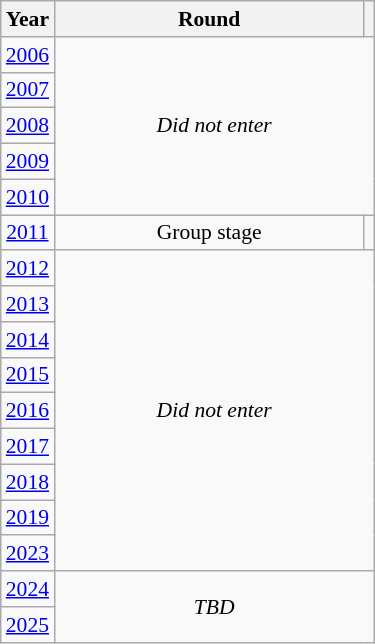<table class="wikitable" style="text-align: center; font-size:90%">
<tr>
<th>Year</th>
<th style="width:200px">Round</th>
<th></th>
</tr>
<tr>
<td><a href='#'>2006</a></td>
<td colspan="2" rowspan="5"><em>Did not enter</em></td>
</tr>
<tr>
<td><a href='#'>2007</a></td>
</tr>
<tr>
<td><a href='#'>2008</a></td>
</tr>
<tr>
<td><a href='#'>2009</a></td>
</tr>
<tr>
<td><a href='#'>2010</a></td>
</tr>
<tr>
<td><a href='#'>2011</a></td>
<td>Group stage</td>
<td></td>
</tr>
<tr>
<td><a href='#'>2012</a></td>
<td colspan="2" rowspan="9"><em>Did not enter</em></td>
</tr>
<tr>
<td><a href='#'>2013</a></td>
</tr>
<tr>
<td><a href='#'>2014</a></td>
</tr>
<tr>
<td><a href='#'>2015</a></td>
</tr>
<tr>
<td><a href='#'>2016</a></td>
</tr>
<tr>
<td><a href='#'>2017</a></td>
</tr>
<tr>
<td><a href='#'>2018</a></td>
</tr>
<tr>
<td><a href='#'>2019</a></td>
</tr>
<tr>
<td><a href='#'>2023</a></td>
</tr>
<tr>
<td><a href='#'>2024</a></td>
<td colspan="2" rowspan="2"><em>TBD</em></td>
</tr>
<tr>
<td><a href='#'>2025</a></td>
</tr>
</table>
